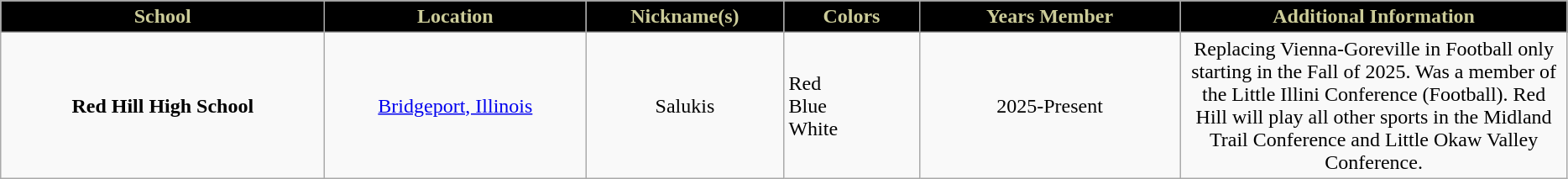<table class="wikitable" border="1" style="text-align:center;">
<tr style="background: black; color: #cccc99">
<td width="250"><strong>School</strong></td>
<td width="200"><strong>Location</strong></td>
<td width="150"><strong>Nickname(s)</strong></td>
<td width="100"><strong>Colors</strong></td>
<td width="200"><strong>Years Member</strong></td>
<td width="300"><strong>Additional Information</strong></td>
</tr>
<tr>
<td><strong>Red Hill High School</strong></td>
<td><a href='#'>Bridgeport, Illinois</a></td>
<td>Salukis</td>
<td align="left"> Red<br> Blue<br> White</td>
<td>2025-Present</td>
<td>Replacing Vienna-Goreville in Football only starting in the Fall of 2025.  Was a member of the Little Illini Conference (Football).  Red Hill will play all other sports in the Midland Trail Conference and Little Okaw Valley Conference.</td>
</tr>
</table>
